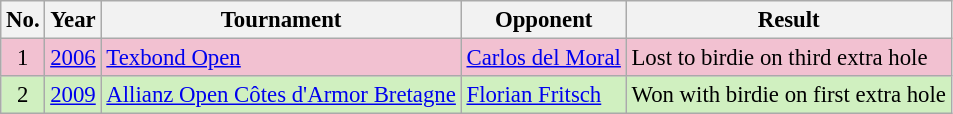<table class="wikitable" style="font-size:95%;">
<tr>
<th>No.</th>
<th>Year</th>
<th>Tournament</th>
<th>Opponent</th>
<th>Result</th>
</tr>
<tr style="background:#F2C1D1;">
<td align=center>1</td>
<td><a href='#'>2006</a></td>
<td><a href='#'>Texbond Open</a></td>
<td> <a href='#'>Carlos del Moral</a></td>
<td>Lost to birdie on third extra hole</td>
</tr>
<tr style="background:#D0F0C0;">
<td align=center>2</td>
<td><a href='#'>2009</a></td>
<td><a href='#'>Allianz Open Côtes d'Armor Bretagne</a></td>
<td> <a href='#'>Florian Fritsch</a></td>
<td>Won with birdie on first extra hole</td>
</tr>
</table>
